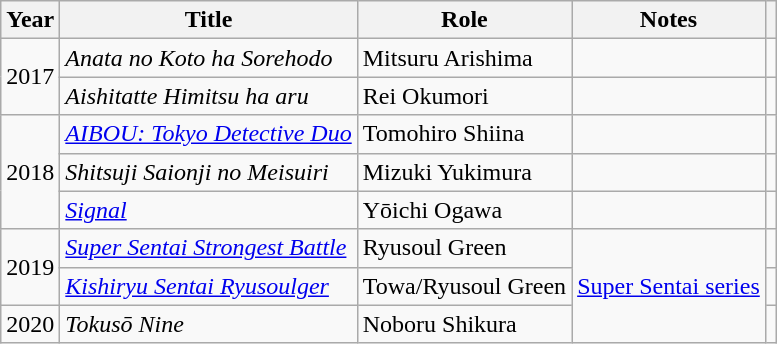<table class="wikitable sortable">
<tr>
<th>Year</th>
<th>Title</th>
<th>Role</th>
<th class="unsortable">Notes</th>
<th class="unsortable"></th>
</tr>
<tr>
<td rowspan="2">2017</td>
<td><em>Anata no Koto ha Sorehodo</em></td>
<td>Mitsuru Arishima</td>
<td></td>
<td></td>
</tr>
<tr>
<td><em>Aishitatte Himitsu ha aru</em></td>
<td>Rei Okumori</td>
<td></td>
<td></td>
</tr>
<tr>
<td rowspan="3">2018</td>
<td><em><a href='#'>AIBOU: Tokyo Detective Duo</a></em></td>
<td>Tomohiro Shiina</td>
<td></td>
<td></td>
</tr>
<tr>
<td><em>Shitsuji Saionji no Meisuiri</em></td>
<td>Mizuki Yukimura</td>
<td></td>
<td></td>
</tr>
<tr>
<td><em><a href='#'>Signal</a></em></td>
<td>Yōichi Ogawa</td>
<td></td>
<td></td>
</tr>
<tr>
<td rowspan="2">2019</td>
<td><em><a href='#'>Super Sentai Strongest Battle</a></em></td>
<td>Ryusoul Green</td>
<td rowspan="3"><a href='#'>Super Sentai series</a></td>
<td></td>
</tr>
<tr>
<td><em><a href='#'>Kishiryu Sentai Ryusoulger</a></em></td>
<td>Towa/Ryusoul Green</td>
<td></td>
</tr>
<tr>
<td>2020</td>
<td><em>Tokusō Nine</em></td>
<td>Noboru Shikura</td>
<td></td>
</tr>
</table>
